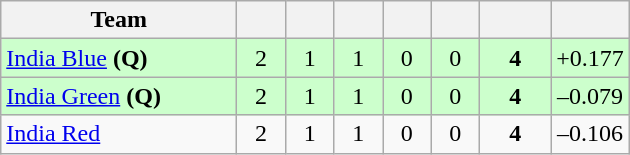<table class="wikitable" style="text-align:center">
<tr>
<th width="150">Team</th>
<th width="25"></th>
<th width="25"></th>
<th width="25"></th>
<th width="25"></th>
<th width="25"></th>
<th width="40"></th>
<th width="40"></th>
</tr>
<tr style="background:#cfc;">
<td style="text-align:left"><a href='#'>India Blue</a> <strong>(Q)</strong></td>
<td>2</td>
<td>1</td>
<td>1</td>
<td>0</td>
<td>0</td>
<td><strong>4</strong></td>
<td>+0.177</td>
</tr>
<tr style="background:#cfc;">
<td style="text-align:left"><a href='#'>India Green</a> <strong>(Q)</strong></td>
<td>2</td>
<td>1</td>
<td>1</td>
<td>0</td>
<td>0</td>
<td><strong>4</strong></td>
<td>–0.079</td>
</tr>
<tr>
<td style="text-align:left"><a href='#'>India Red</a></td>
<td>2</td>
<td>1</td>
<td>1</td>
<td>0</td>
<td>0</td>
<td><strong>4</strong></td>
<td>–0.106</td>
</tr>
</table>
